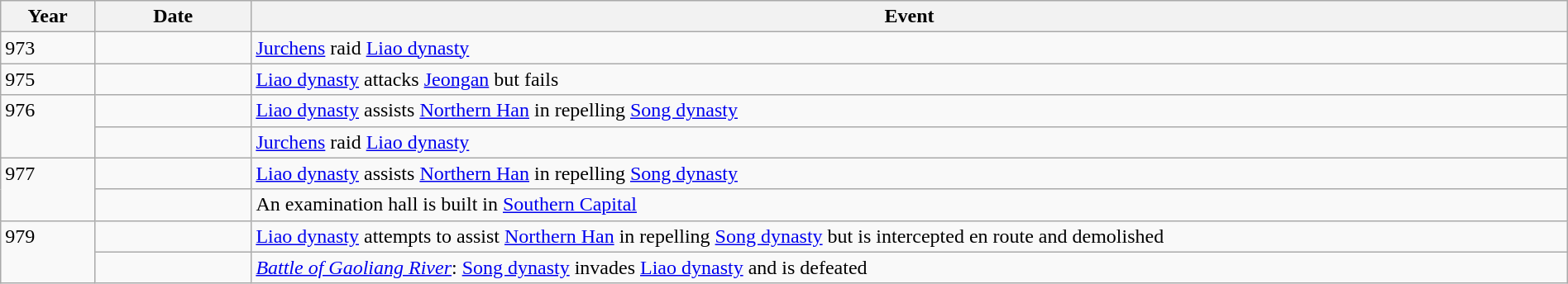<table class="wikitable" width="100%">
<tr>
<th style="width:6%">Year</th>
<th style="width:10%">Date</th>
<th>Event</th>
</tr>
<tr>
<td>973</td>
<td></td>
<td><a href='#'>Jurchens</a> raid <a href='#'>Liao dynasty</a></td>
</tr>
<tr>
<td>975</td>
<td></td>
<td><a href='#'>Liao dynasty</a> attacks <a href='#'>Jeongan</a> but fails</td>
</tr>
<tr>
<td rowspan="2" valign="top">976</td>
<td></td>
<td><a href='#'>Liao dynasty</a> assists <a href='#'>Northern Han</a> in repelling <a href='#'>Song dynasty</a></td>
</tr>
<tr>
<td></td>
<td><a href='#'>Jurchens</a> raid <a href='#'>Liao dynasty</a></td>
</tr>
<tr>
<td rowspan="2" valign="top">977</td>
<td></td>
<td><a href='#'>Liao dynasty</a> assists <a href='#'>Northern Han</a> in repelling <a href='#'>Song dynasty</a></td>
</tr>
<tr>
<td></td>
<td>An examination hall is built in <a href='#'>Southern Capital</a></td>
</tr>
<tr>
<td rowspan="2" valign="top">979</td>
<td></td>
<td><a href='#'>Liao dynasty</a> attempts to assist <a href='#'>Northern Han</a> in repelling <a href='#'>Song dynasty</a> but is intercepted en route and demolished</td>
</tr>
<tr>
<td></td>
<td><em><a href='#'>Battle of Gaoliang River</a></em>: <a href='#'>Song dynasty</a> invades <a href='#'>Liao dynasty</a> and is defeated</td>
</tr>
</table>
